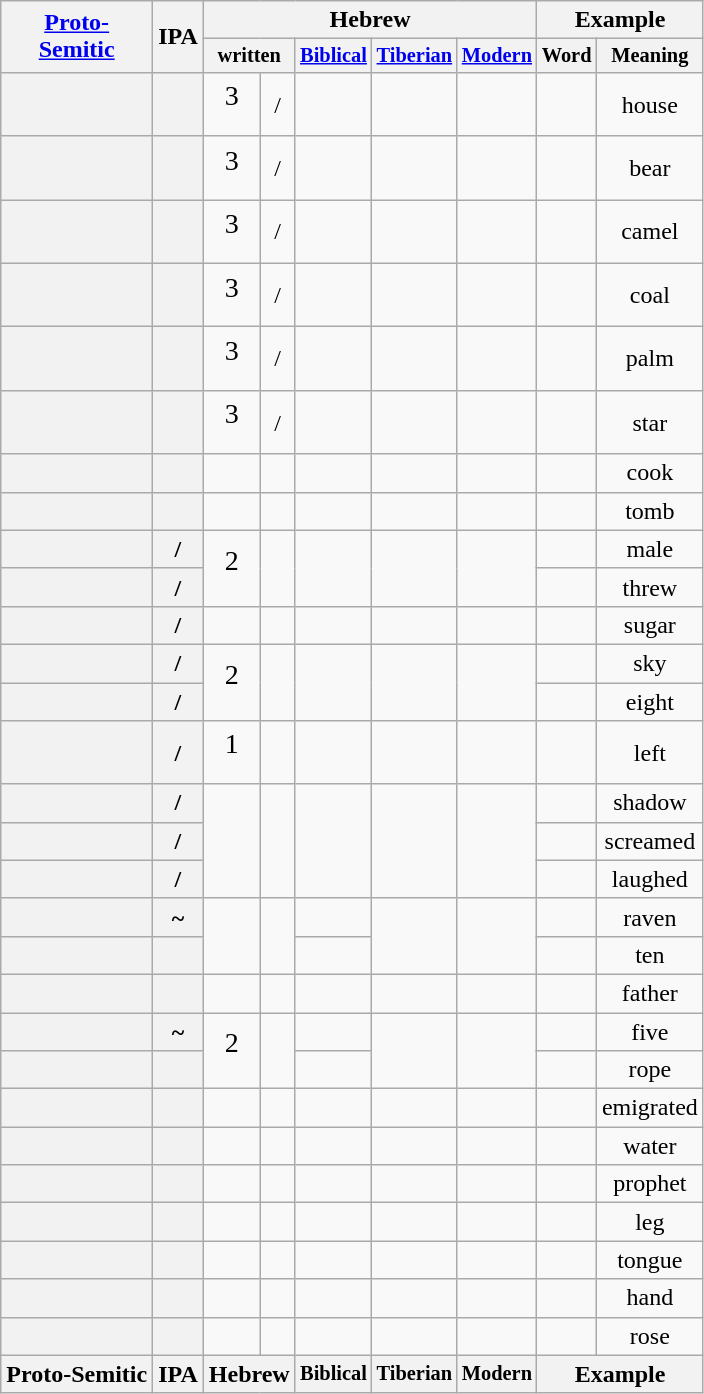<table class="wikitable" style="text-align:center;">
<tr>
<th rowspan="2"><a href='#'>Proto-<br>Semitic</a></th>
<th rowspan="2">IPA</th>
<th colspan="5">Hebrew</th>
<th colspan="2">Example</th>
</tr>
<tr>
<th style="font-size:85%" colspan="2">written</th>
<th style="font-size:85%"><a href='#'>Biblical</a></th>
<th style="font-size:85%"><a href='#'>Tiberian</a></th>
<th style="font-size:85%"><a href='#'>Modern</a></th>
<th style="font-size:85%">Word</th>
<th style="font-size:85%">Meaning</th>
</tr>
<tr>
<th></th>
<th></th>
<td style="text-align:center; font-size:140%;"><big></big><sup>3</sup></td>
<td>/</td>
<td></td>
<td></td>
<td></td>
<td><big></big></td>
<td>house</td>
</tr>
<tr>
<th></th>
<th></th>
<td style="text-align:center; font-size:140%;"><big></big><sup>3</sup></td>
<td>/</td>
<td></td>
<td></td>
<td></td>
<td><big></big></td>
<td>bear</td>
</tr>
<tr>
<th></th>
<th></th>
<td style="text-align:center; font-size:140%;"><big></big><sup>3</sup></td>
<td>/</td>
<td></td>
<td></td>
<td></td>
<td><big></big></td>
<td>camel</td>
</tr>
<tr>
<th></th>
<th></th>
<td style="text-align:center; font-size:140%;"><big></big><sup>3</sup></td>
<td>/</td>
<td></td>
<td></td>
<td></td>
<td><big></big></td>
<td>coal</td>
</tr>
<tr>
<th></th>
<th></th>
<td style="text-align:center; font-size:140%;"><big></big><sup>3</sup></td>
<td>/</td>
<td></td>
<td></td>
<td></td>
<td><big></big></td>
<td>palm</td>
</tr>
<tr>
<th></th>
<th></th>
<td style="text-align:center; font-size:140%;"><big></big><sup>3</sup></td>
<td>/</td>
<td></td>
<td></td>
<td></td>
<td><big></big></td>
<td>star</td>
</tr>
<tr>
<th></th>
<th></th>
<td style="text-align:center; font-size:140%;"><big></big></td>
<td></td>
<td></td>
<td></td>
<td></td>
<td><big></big></td>
<td>cook</td>
</tr>
<tr>
<th></th>
<th></th>
<td style="text-align:center; font-size:140%;"><big></big></td>
<td></td>
<td></td>
<td></td>
<td></td>
<td><big></big></td>
<td>tomb</td>
</tr>
<tr>
<th></th>
<th> / </th>
<td rowspan="2"   style="text-align:center; font-size:140%;"><big></big><sup>2</sup></td>
<td rowspan="2"></td>
<td rowspan="2"></td>
<td rowspan="2"></td>
<td rowspan="2"></td>
<td><big></big></td>
<td>male</td>
</tr>
<tr>
<th></th>
<th> / </th>
<td><big></big></td>
<td>threw</td>
</tr>
<tr>
<th></th>
<th> / </th>
<td style="text-align:center; font-size:140%;"><big></big></td>
<td></td>
<td></td>
<td></td>
<td></td>
<td><big></big></td>
<td>sugar</td>
</tr>
<tr>
<th></th>
<th> / </th>
<td rowspan="2"   style="text-align:center; font-size:140%;"><big></big><sup>2</sup></td>
<td rowspan="2"></td>
<td rowspan="2"></td>
<td rowspan="2"></td>
<td rowspan="2"></td>
<td><big></big></td>
<td>sky</td>
</tr>
<tr>
<th></th>
<th> / </th>
<td><big></big></td>
<td>eight</td>
</tr>
<tr>
<th></th>
<th> / </th>
<td style="text-align:center; font-size:140%;"><big></big><sup>1</sup></td>
<td></td>
<td></td>
<td></td>
<td></td>
<td><big></big></td>
<td>left</td>
</tr>
<tr>
<th></th>
<th> / </th>
<td rowspan="3"   style="text-align:center; font-size:140%;"><big></big></td>
<td rowspan="3"></td>
<td rowspan="3"></td>
<td rowspan="3"></td>
<td rowspan="3"></td>
<td><big></big></td>
<td>shadow</td>
</tr>
<tr>
<th></th>
<th> / </th>
<td><big></big></td>
<td>screamed</td>
</tr>
<tr>
<th></th>
<th> / </th>
<td><big></big></td>
<td>laughed</td>
</tr>
<tr>
<th></th>
<th>~</th>
<td rowspan="2"   style="text-align:center; font-size:140%;"><big></big></td>
<td rowspan="2"></td>
<td></td>
<td rowspan="2"></td>
<td rowspan="2"></td>
<td><big></big></td>
<td>raven</td>
</tr>
<tr>
<th></th>
<th></th>
<td></td>
<td><big></big></td>
<td>ten</td>
</tr>
<tr>
<th></th>
<th></th>
<td style="text-align:center; font-size:140%;"><big></big></td>
<td></td>
<td></td>
<td></td>
<td></td>
<td><big></big></td>
<td>father</td>
</tr>
<tr>
<th></th>
<th>~</th>
<td rowspan="2"   style="text-align:center; font-size:140%;"><big></big><sup>2</sup></td>
<td rowspan="2"></td>
<td></td>
<td rowspan="2"></td>
<td rowspan="2"></td>
<td><big></big></td>
<td>five</td>
</tr>
<tr>
<th></th>
<th></th>
<td></td>
<td><big></big></td>
<td>rope</td>
</tr>
<tr>
<th></th>
<th></th>
<td style="text-align:center; font-size:140%;"><big></big></td>
<td></td>
<td></td>
<td></td>
<td></td>
<td><big></big></td>
<td>emigrated</td>
</tr>
<tr>
<th></th>
<th></th>
<td style="text-align:center; font-size:140%;"><big></big></td>
<td></td>
<td></td>
<td></td>
<td></td>
<td><big></big></td>
<td>water</td>
</tr>
<tr>
<th></th>
<th></th>
<td style="text-align:center; font-size:140%;"><big></big></td>
<td></td>
<td></td>
<td></td>
<td></td>
<td><big></big></td>
<td>prophet</td>
</tr>
<tr>
<th></th>
<th></th>
<td style="text-align:center; font-size:140%;"><big></big></td>
<td></td>
<td></td>
<td></td>
<td></td>
<td><big></big></td>
<td>leg</td>
</tr>
<tr>
<th></th>
<th></th>
<td style="text-align:center; font-size:140%;"><big></big></td>
<td></td>
<td></td>
<td></td>
<td></td>
<td><big></big></td>
<td>tongue</td>
</tr>
<tr>
<th></th>
<th></th>
<td style="text-align:center; font-size:140%;"><big></big></td>
<td></td>
<td></td>
<td></td>
<td></td>
<td><big></big></td>
<td>hand</td>
</tr>
<tr>
<th></th>
<th></th>
<td style="text-align:center; font-size:140%;"><big></big></td>
<td></td>
<td></td>
<td></td>
<td></td>
<td><big></big></td>
<td>rose</td>
</tr>
<tr>
<th>Proto-Semitic</th>
<th>IPA</th>
<th colspan="2">Hebrew</th>
<th style="font-size:85%">Biblical</th>
<th style="font-size:85%">Tiberian</th>
<th style="font-size:85%">Modern</th>
<th colspan="2">Example</th>
</tr>
</table>
